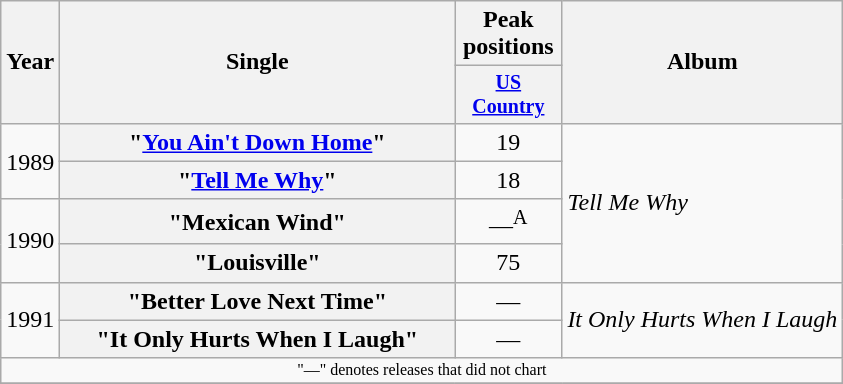<table class="wikitable plainrowheaders" style="text-align:center;">
<tr>
<th rowspan=2>Year</th>
<th rowspan=2 style="width:16em;">Single</th>
<th colspan=1>Peak positions</th>
<th rowspan=2>Album</th>
</tr>
<tr style="font-size:smaller;">
<th width="65"><a href='#'>US Country</a></th>
</tr>
<tr>
<td rowspan=2>1989</td>
<th scope="row">"<a href='#'>You Ain't Down Home</a>"</th>
<td>19</td>
<td align="left" rowspan=4><em>Tell Me Why</em></td>
</tr>
<tr>
<th scope="row">"<a href='#'>Tell Me Why</a>"</th>
<td>18</td>
</tr>
<tr>
<td rowspan=2>1990</td>
<th scope="row">"Mexican Wind"</th>
<td>—<sup>A</sup></td>
</tr>
<tr>
<th scope="row">"Louisville"</th>
<td>75</td>
</tr>
<tr>
<td rowspan=2>1991</td>
<th scope="row">"Better Love Next Time"</th>
<td>—</td>
<td align="left" rowspan=2><em>It Only Hurts When I Laugh</em></td>
</tr>
<tr>
<th scope="row">"It Only Hurts When I Laugh"</th>
<td>—</td>
</tr>
<tr>
<td colspan=4 style="font-size:8pt">"—" denotes releases that did not chart</td>
</tr>
<tr>
</tr>
</table>
